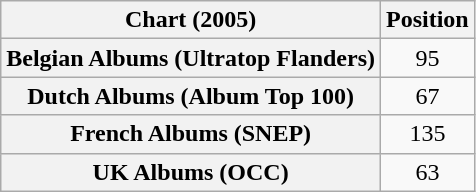<table class="wikitable sortable plainrowheaders" style="text-align:center">
<tr>
<th scope="col">Chart (2005)</th>
<th scope="col">Position</th>
</tr>
<tr>
<th scope="row">Belgian Albums (Ultratop Flanders)</th>
<td>95</td>
</tr>
<tr>
<th scope="row">Dutch Albums (Album Top 100)</th>
<td>67</td>
</tr>
<tr>
<th scope="row">French Albums (SNEP)</th>
<td>135</td>
</tr>
<tr>
<th scope="row">UK Albums (OCC)</th>
<td>63</td>
</tr>
</table>
